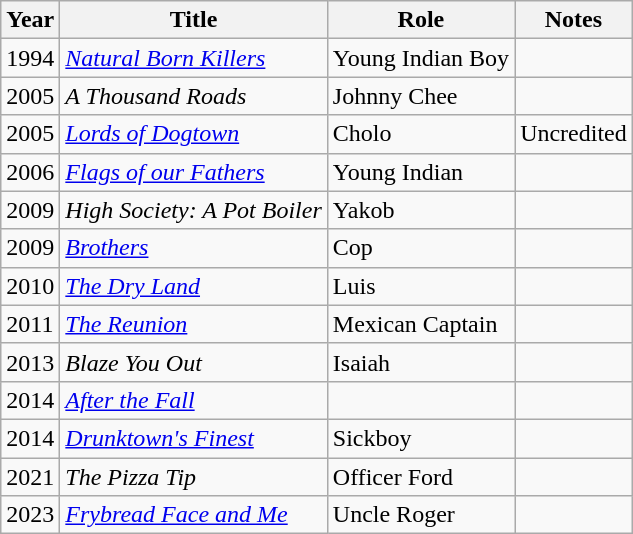<table class = "wikitable sortable">
<tr>
<th>Year</th>
<th>Title</th>
<th>Role</th>
<th>Notes</th>
</tr>
<tr>
<td>1994</td>
<td><em><a href='#'>Natural Born Killers</a></em></td>
<td>Young Indian Boy</td>
<td></td>
</tr>
<tr>
<td>2005</td>
<td><em>A Thousand Roads</em></td>
<td>Johnny Chee</td>
<td></td>
</tr>
<tr>
<td>2005</td>
<td><em><a href='#'>Lords of Dogtown</a></em></td>
<td>Cholo</td>
<td>Uncredited</td>
</tr>
<tr>
<td>2006</td>
<td><em><a href='#'>Flags of our Fathers</a></em></td>
<td>Young Indian</td>
<td></td>
</tr>
<tr>
<td>2009</td>
<td><em>High Society: A Pot Boiler</em></td>
<td>Yakob</td>
<td></td>
</tr>
<tr>
<td>2009</td>
<td><em><a href='#'>Brothers</a></em></td>
<td>Cop</td>
<td></td>
</tr>
<tr>
<td>2010</td>
<td><em><a href='#'>The Dry Land</a></em></td>
<td>Luis</td>
<td></td>
</tr>
<tr>
<td>2011</td>
<td><em><a href='#'>The Reunion</a></em></td>
<td>Mexican Captain</td>
<td></td>
</tr>
<tr>
<td>2013</td>
<td><em>Blaze You Out</em></td>
<td>Isaiah</td>
<td></td>
</tr>
<tr>
<td>2014</td>
<td><em><a href='#'>After the Fall</a></em></td>
<td></td>
<td></td>
</tr>
<tr>
<td>2014</td>
<td><em><a href='#'>Drunktown's Finest</a></em></td>
<td>Sickboy</td>
<td></td>
</tr>
<tr>
<td>2021</td>
<td><em>The Pizza Tip</em></td>
<td>Officer Ford</td>
<td></td>
</tr>
<tr>
<td>2023</td>
<td><em><a href='#'>Frybread Face and Me</a></em></td>
<td>Uncle Roger</td>
<td></td>
</tr>
</table>
